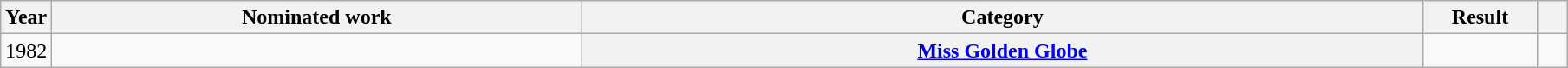<table class="wikitable sortable">
<tr>
<th scope="col" style="width:1em;">Year</th>
<th scope="col" style="width:25em;">Nominated work</th>
<th scope="col" style="width:40em;">Category</th>
<th scope="col" style="width:5em;">Result</th>
<th scope="col" style="width:1em;"class="unsortable"></th>
</tr>
<tr>
<td>1982</td>
<td></td>
<th><strong><a href='#'>Miss Golden Globe</a></strong></th>
<td></td>
<td></td>
</tr>
</table>
